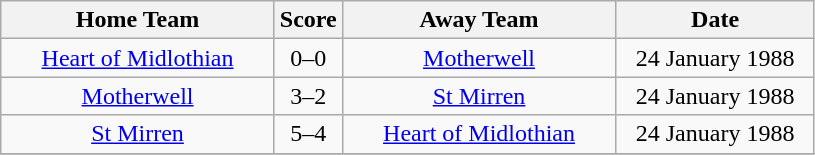<table class="wikitable" style="text-align:center;">
<tr>
<th width=175>Home Team</th>
<th width=20>Score</th>
<th width=175>Away Team</th>
<th width= 125>Date</th>
</tr>
<tr>
<td><a href='#'>Heart of Midlothian</a></td>
<td>0–0 </td>
<td><a href='#'>Motherwell</a></td>
<td>24 January 1988</td>
</tr>
<tr>
<td><a href='#'>Motherwell</a></td>
<td>3–2</td>
<td><a href='#'>St Mirren</a></td>
<td>24 January 1988</td>
</tr>
<tr>
<td><a href='#'>St Mirren</a></td>
<td>5–4</td>
<td><a href='#'>Heart of Midlothian</a></td>
<td>24 January 1988</td>
</tr>
<tr>
</tr>
</table>
